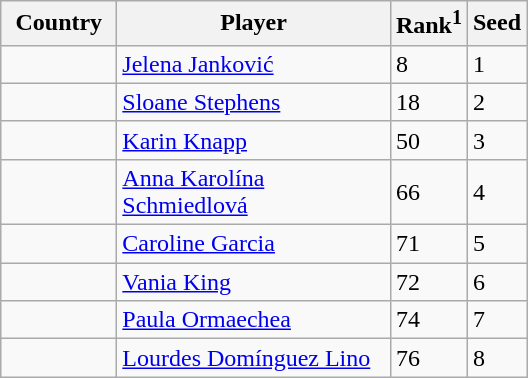<table class="sortable wikitable">
<tr>
<th width="70">Country</th>
<th width="175">Player</th>
<th>Rank<sup>1</sup></th>
<th>Seed</th>
</tr>
<tr>
<td></td>
<td><a href='#'>Jelena Janković</a></td>
<td>8</td>
<td>1</td>
</tr>
<tr>
<td></td>
<td><a href='#'>Sloane Stephens</a></td>
<td>18</td>
<td>2</td>
</tr>
<tr>
<td></td>
<td><a href='#'>Karin Knapp</a></td>
<td>50</td>
<td>3</td>
</tr>
<tr>
<td></td>
<td><a href='#'>Anna Karolína Schmiedlová</a></td>
<td>66</td>
<td>4</td>
</tr>
<tr>
<td></td>
<td><a href='#'>Caroline Garcia</a></td>
<td>71</td>
<td>5</td>
</tr>
<tr>
<td></td>
<td><a href='#'>Vania King</a></td>
<td>72</td>
<td>6</td>
</tr>
<tr>
<td></td>
<td><a href='#'>Paula Ormaechea</a></td>
<td>74</td>
<td>7</td>
</tr>
<tr>
<td></td>
<td><a href='#'>Lourdes Domínguez Lino</a></td>
<td>76</td>
<td>8</td>
</tr>
</table>
